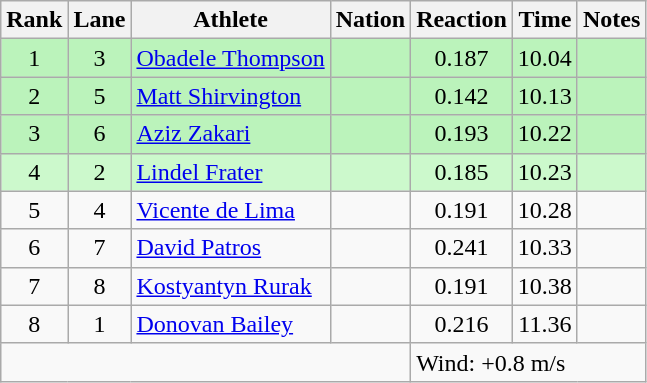<table class="wikitable sortable" style="text-align:center">
<tr>
<th>Rank</th>
<th>Lane</th>
<th>Athlete</th>
<th>Nation</th>
<th>Reaction</th>
<th>Time</th>
<th>Notes</th>
</tr>
<tr bgcolor=bbf3bb>
<td>1</td>
<td>3</td>
<td align="left"><a href='#'>Obadele Thompson</a></td>
<td align="left"></td>
<td align="center">0.187</td>
<td>10.04</td>
<td></td>
</tr>
<tr bgcolor=bbf3bb>
<td>2</td>
<td>5</td>
<td align="left"><a href='#'>Matt Shirvington</a></td>
<td align="left"></td>
<td align="center">0.142</td>
<td>10.13</td>
<td></td>
</tr>
<tr bgcolor=bbf3bb>
<td>3</td>
<td>6</td>
<td align="left"><a href='#'>Aziz Zakari</a></td>
<td align="left"></td>
<td align="center">0.193</td>
<td>10.22</td>
<td></td>
</tr>
<tr bgcolor=ccf9cc>
<td>4</td>
<td>2</td>
<td align="left"><a href='#'>Lindel Frater</a></td>
<td align="left"></td>
<td align="center">0.185</td>
<td>10.23</td>
<td></td>
</tr>
<tr>
<td>5</td>
<td>4</td>
<td align="left"><a href='#'>Vicente de Lima</a></td>
<td align="left"></td>
<td align="center">0.191</td>
<td>10.28</td>
<td></td>
</tr>
<tr>
<td>6</td>
<td>7</td>
<td align="left"><a href='#'>David Patros</a></td>
<td align="left"></td>
<td align="center">0.241</td>
<td>10.33</td>
<td></td>
</tr>
<tr>
<td>7</td>
<td>8</td>
<td align="left"><a href='#'>Kostyantyn Rurak</a></td>
<td align="left"></td>
<td align="center">0.191</td>
<td>10.38</td>
<td></td>
</tr>
<tr>
<td>8</td>
<td>1</td>
<td align="left"><a href='#'>Donovan Bailey</a></td>
<td align="left"></td>
<td align="center">0.216</td>
<td>11.36</td>
<td></td>
</tr>
<tr class="sortbottom">
<td colspan=4></td>
<td colspan="3" style="text-align:left;">Wind: +0.8 m/s</td>
</tr>
</table>
